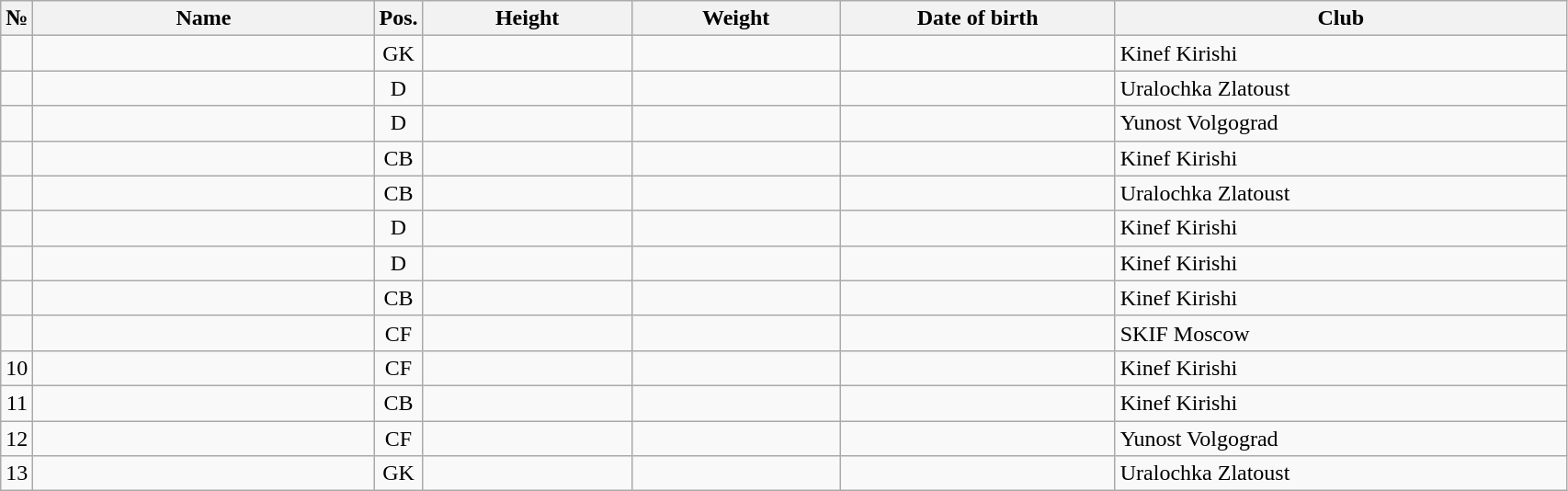<table class="wikitable sortable" style="font-size:100%; text-align:center;">
<tr>
<th>№</th>
<th style="width:15em;text-align:center;">Name</th>
<th>Pos.</th>
<th style="width:9em">Height</th>
<th style="width:9em">Weight</th>
<th style="width:12em">Date of birth</th>
<th style="width:20em">Club</th>
</tr>
<tr>
<td></td>
<td style="text-align:left;"></td>
<td>GK</td>
<td></td>
<td></td>
<td style="text-align:right;"></td>
<td style="text-align:left;"> Kinef Kirishi</td>
</tr>
<tr>
<td></td>
<td style="text-align:left;"></td>
<td>D</td>
<td></td>
<td></td>
<td style="text-align:right;"></td>
<td style="text-align:left;"> Uralochka Zlatoust</td>
</tr>
<tr>
<td></td>
<td style="text-align:left;"></td>
<td>D</td>
<td></td>
<td></td>
<td style="text-align:right;"></td>
<td style="text-align:left;"> Yunost Volgograd</td>
</tr>
<tr>
<td></td>
<td style="text-align:left;"></td>
<td>CB</td>
<td></td>
<td></td>
<td style="text-align:right;"></td>
<td style="text-align:left;"> Kinef Kirishi</td>
</tr>
<tr>
<td></td>
<td style="text-align:left;"></td>
<td>CB</td>
<td></td>
<td></td>
<td style="text-align:right;"></td>
<td style="text-align:left;"> Uralochka Zlatoust</td>
</tr>
<tr>
<td></td>
<td style="text-align:left;"></td>
<td>D</td>
<td></td>
<td></td>
<td style="text-align:right;"></td>
<td style="text-align:left;"> Kinef Kirishi</td>
</tr>
<tr>
<td></td>
<td style="text-align:left;"></td>
<td>D</td>
<td></td>
<td></td>
<td style="text-align:right;"></td>
<td style="text-align:left;"> Kinef Kirishi</td>
</tr>
<tr>
<td></td>
<td style="text-align:left;"></td>
<td>CB</td>
<td></td>
<td></td>
<td style="text-align:right;"></td>
<td style="text-align:left;"> Kinef Kirishi</td>
</tr>
<tr>
<td></td>
<td style="text-align:left;"></td>
<td>CF</td>
<td></td>
<td></td>
<td style="text-align:right;"></td>
<td style="text-align:left;"> SKIF Moscow</td>
</tr>
<tr>
<td>10</td>
<td style="text-align:left;"></td>
<td>CF</td>
<td></td>
<td></td>
<td style="text-align:right;"></td>
<td style="text-align:left;"> Kinef Kirishi</td>
</tr>
<tr>
<td>11</td>
<td style="text-align:left;"></td>
<td>CB</td>
<td></td>
<td></td>
<td style="text-align:right;"></td>
<td style="text-align:left;"> Kinef Kirishi</td>
</tr>
<tr>
<td>12</td>
<td style="text-align:left;"></td>
<td>CF</td>
<td></td>
<td></td>
<td style="text-align:right;"></td>
<td style="text-align:left;"> Yunost Volgograd</td>
</tr>
<tr>
<td>13</td>
<td style="text-align:left;"></td>
<td>GK</td>
<td></td>
<td></td>
<td style="text-align:right;"></td>
<td style="text-align:left;"> Uralochka Zlatoust</td>
</tr>
</table>
